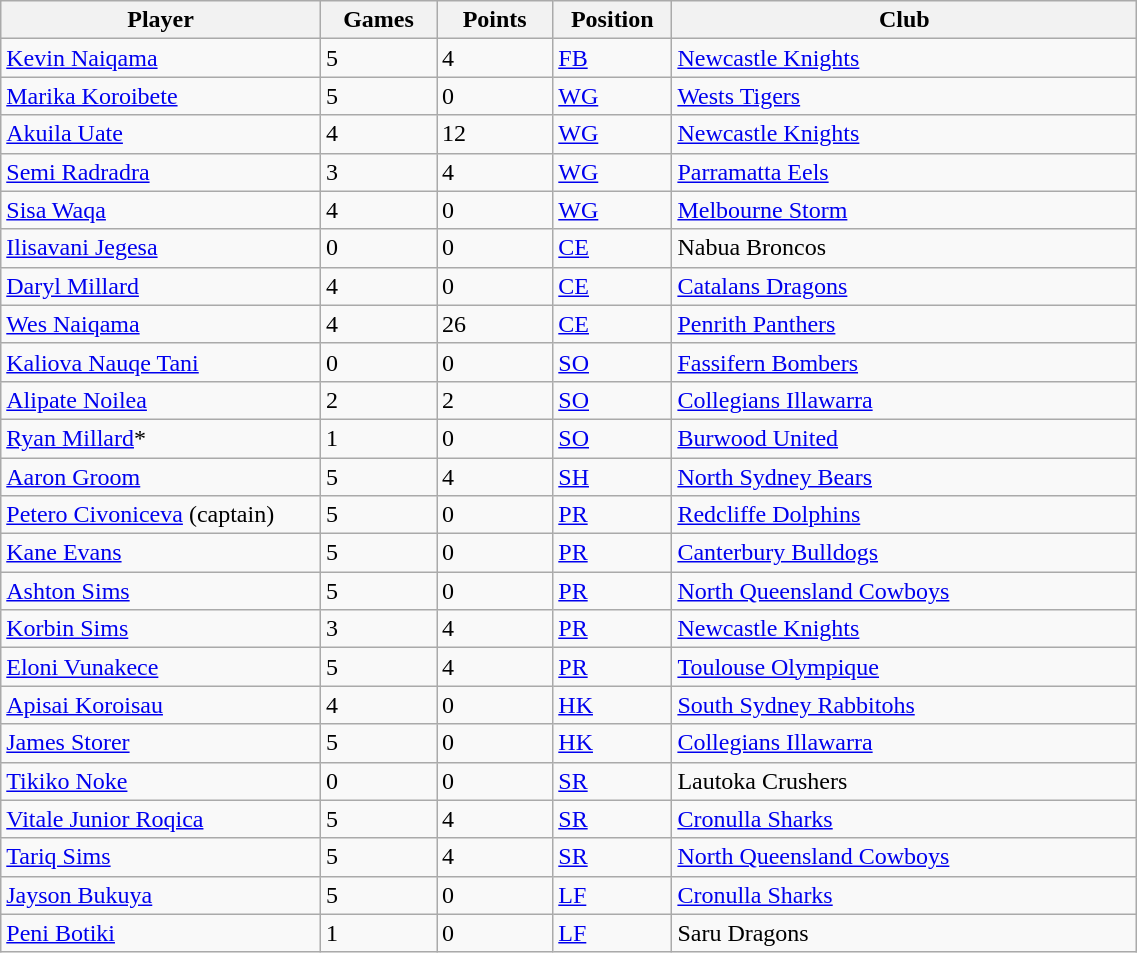<table class="wikitable" style="width:60%;text-align:left">
<tr>
<th width=22%>Player</th>
<th width=8%>Games</th>
<th width=8%>Points</th>
<th width=8%>Position</th>
<th width=32%>Club</th>
</tr>
<tr>
<td><a href='#'>Kevin Naiqama</a></td>
<td>5</td>
<td>4</td>
<td><a href='#'>FB</a></td>
<td> <a href='#'>Newcastle Knights</a></td>
</tr>
<tr>
<td><a href='#'>Marika Koroibete</a></td>
<td>5</td>
<td>0</td>
<td><a href='#'>WG</a></td>
<td> <a href='#'>Wests Tigers</a></td>
</tr>
<tr>
<td><a href='#'>Akuila Uate</a></td>
<td>4</td>
<td>12</td>
<td><a href='#'>WG</a></td>
<td> <a href='#'>Newcastle Knights</a></td>
</tr>
<tr>
<td><a href='#'>Semi Radradra</a></td>
<td>3</td>
<td>4</td>
<td><a href='#'>WG</a></td>
<td> <a href='#'>Parramatta Eels</a></td>
</tr>
<tr>
<td><a href='#'>Sisa Waqa</a></td>
<td>4</td>
<td>0</td>
<td><a href='#'>WG</a></td>
<td> <a href='#'>Melbourne Storm</a></td>
</tr>
<tr>
<td><a href='#'>Ilisavani Jegesa</a></td>
<td>0</td>
<td>0</td>
<td><a href='#'>CE</a></td>
<td> Nabua Broncos</td>
</tr>
<tr>
<td><a href='#'>Daryl Millard</a></td>
<td>4</td>
<td>0</td>
<td><a href='#'>CE</a></td>
<td> <a href='#'>Catalans Dragons</a></td>
</tr>
<tr>
<td><a href='#'>Wes Naiqama</a></td>
<td>4</td>
<td>26</td>
<td><a href='#'>CE</a></td>
<td> <a href='#'>Penrith Panthers</a></td>
</tr>
<tr>
<td><a href='#'>Kaliova Nauqe Tani</a></td>
<td>0</td>
<td>0</td>
<td><a href='#'>SO</a></td>
<td> <a href='#'>Fassifern Bombers</a></td>
</tr>
<tr>
<td><a href='#'>Alipate Noilea</a></td>
<td>2</td>
<td>2</td>
<td><a href='#'>SO</a></td>
<td> <a href='#'>Collegians Illawarra</a></td>
</tr>
<tr>
<td><a href='#'>Ryan Millard</a>*</td>
<td>1</td>
<td>0</td>
<td><a href='#'>SO</a></td>
<td> <a href='#'>Burwood United</a></td>
</tr>
<tr>
<td><a href='#'>Aaron Groom</a></td>
<td>5</td>
<td>4</td>
<td><a href='#'>SH</a></td>
<td> <a href='#'>North Sydney Bears</a></td>
</tr>
<tr>
<td><a href='#'>Petero Civoniceva</a> (captain)</td>
<td>5</td>
<td>0</td>
<td><a href='#'>PR</a></td>
<td> <a href='#'>Redcliffe Dolphins</a></td>
</tr>
<tr>
<td><a href='#'>Kane Evans</a></td>
<td>5</td>
<td>0</td>
<td><a href='#'>PR</a></td>
<td> <a href='#'>Canterbury Bulldogs</a></td>
</tr>
<tr>
<td><a href='#'>Ashton Sims</a></td>
<td>5</td>
<td>0</td>
<td><a href='#'>PR</a></td>
<td> <a href='#'>North Queensland Cowboys</a></td>
</tr>
<tr>
<td><a href='#'>Korbin Sims</a></td>
<td>3</td>
<td>4</td>
<td><a href='#'>PR</a></td>
<td> <a href='#'>Newcastle Knights</a></td>
</tr>
<tr>
<td><a href='#'>Eloni Vunakece</a></td>
<td>5</td>
<td>4</td>
<td><a href='#'>PR</a></td>
<td> <a href='#'>Toulouse Olympique</a></td>
</tr>
<tr>
<td><a href='#'>Apisai Koroisau</a></td>
<td>4</td>
<td>0</td>
<td><a href='#'>HK</a></td>
<td> <a href='#'>South Sydney Rabbitohs</a></td>
</tr>
<tr>
<td><a href='#'>James Storer</a></td>
<td>5</td>
<td>0</td>
<td><a href='#'>HK</a></td>
<td> <a href='#'>Collegians Illawarra</a></td>
</tr>
<tr>
<td><a href='#'>Tikiko Noke</a></td>
<td>0</td>
<td>0</td>
<td><a href='#'>SR</a></td>
<td> Lautoka Crushers</td>
</tr>
<tr>
<td><a href='#'>Vitale Junior Roqica</a></td>
<td>5</td>
<td>4</td>
<td><a href='#'>SR</a></td>
<td> <a href='#'>Cronulla Sharks</a></td>
</tr>
<tr>
<td><a href='#'>Tariq Sims</a></td>
<td>5</td>
<td>4</td>
<td><a href='#'>SR</a></td>
<td> <a href='#'>North Queensland Cowboys</a></td>
</tr>
<tr>
<td><a href='#'>Jayson Bukuya</a></td>
<td>5</td>
<td>0</td>
<td><a href='#'>LF</a></td>
<td> <a href='#'>Cronulla Sharks</a></td>
</tr>
<tr>
<td><a href='#'>Peni Botiki</a></td>
<td>1</td>
<td>0</td>
<td><a href='#'>LF</a></td>
<td> Saru Dragons</td>
</tr>
</table>
